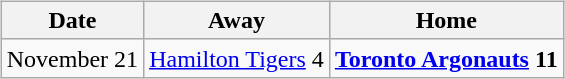<table cellspacing="10">
<tr>
<td valign="top"><br><table class="wikitable">
<tr>
<th>Date</th>
<th>Away</th>
<th>Home</th>
</tr>
<tr>
<td>November 21</td>
<td><a href='#'>Hamilton Tigers</a> 4</td>
<td><strong><a href='#'>Toronto Argonauts</a> 11</strong></td>
</tr>
</table>
</td>
</tr>
</table>
